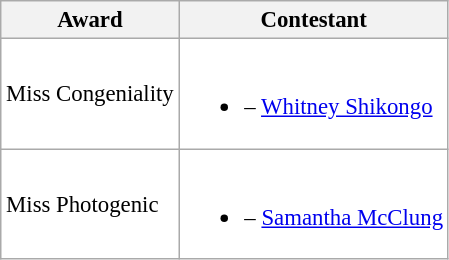<table class="wikitable sortable" style="background:#FFFFFF; font-size:95%;">
<tr>
<th>Award</th>
<th>Contestant</th>
</tr>
<tr>
<td>Miss Congeniality</td>
<td><br><ul><li> – <a href='#'>Whitney Shikongo</a></li></ul></td>
</tr>
<tr>
<td>Miss Photogenic</td>
<td><br><ul><li> – <a href='#'>Samantha McClung</a></li></ul></td>
</tr>
</table>
